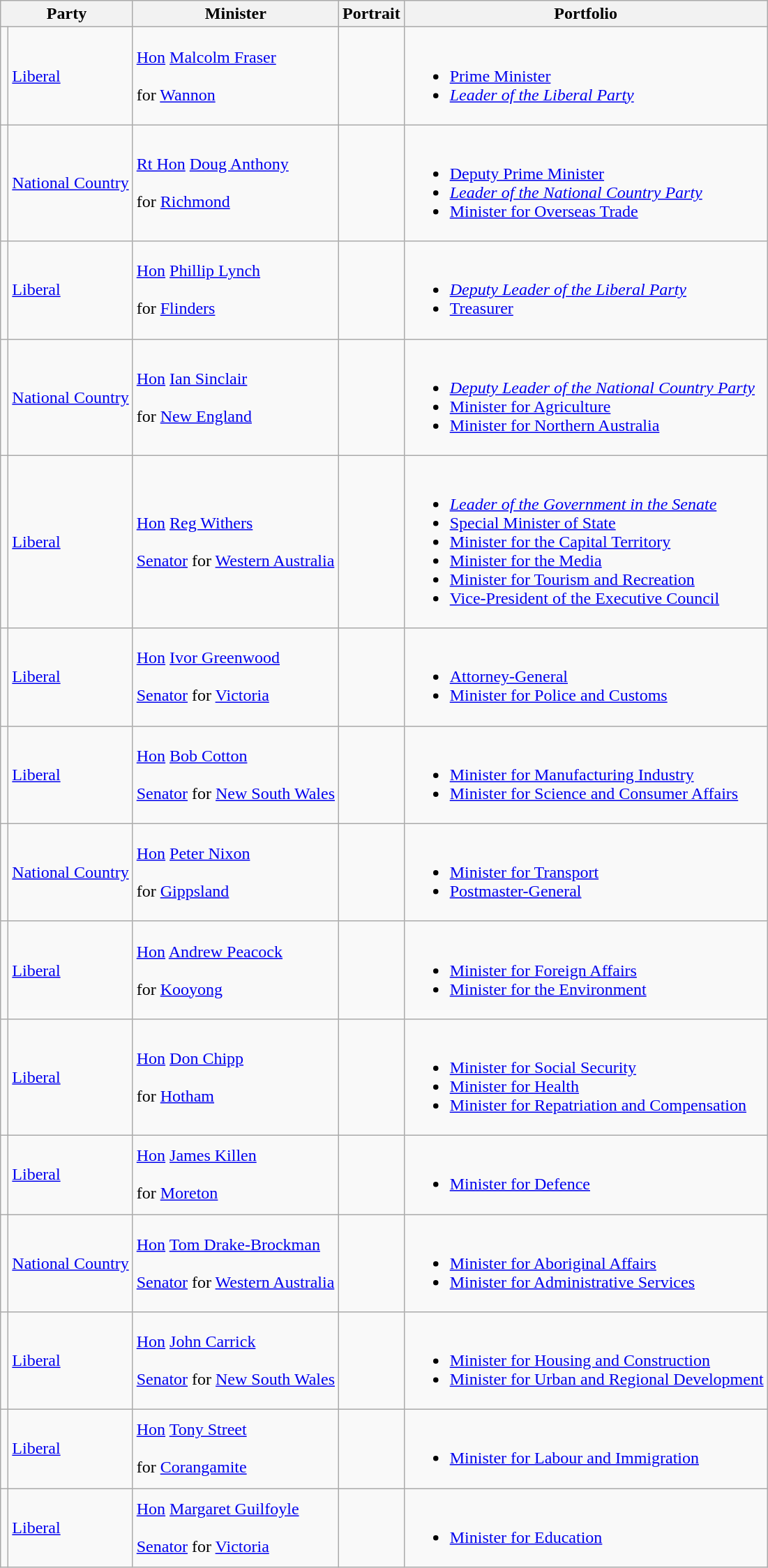<table class="wikitable sortable">
<tr>
<th colspan="2">Party</th>
<th>Minister</th>
<th>Portrait</th>
<th>Portfolio</th>
</tr>
<tr>
<td></td>
<td><a href='#'>Liberal</a></td>
<td><a href='#'>Hon</a> <a href='#'>Malcolm Fraser</a> <br><br> for <a href='#'>Wannon</a> <br></td>
<td></td>
<td><br><ul><li><a href='#'>Prime Minister</a></li><li><em><a href='#'>Leader of the Liberal Party</a></em></li></ul></td>
</tr>
<tr>
<td></td>
<td><a href='#'>National Country</a></td>
<td><a href='#'>Rt Hon</a> <a href='#'>Doug Anthony</a> <br><br> for <a href='#'>Richmond</a> <br></td>
<td></td>
<td><br><ul><li><a href='#'>Deputy Prime Minister</a></li><li><em><a href='#'>Leader of the National Country Party</a></em></li><li><a href='#'>Minister for Overseas Trade</a></li></ul></td>
</tr>
<tr>
<td></td>
<td><a href='#'>Liberal</a></td>
<td><a href='#'>Hon</a> <a href='#'>Phillip Lynch</a> <br><br> for <a href='#'>Flinders</a> <br></td>
<td></td>
<td><br><ul><li><em><a href='#'>Deputy Leader of the Liberal Party</a></em></li><li><a href='#'>Treasurer</a></li></ul></td>
</tr>
<tr>
<td></td>
<td><a href='#'>National Country</a></td>
<td><a href='#'>Hon</a> <a href='#'>Ian Sinclair</a> <br><br> for <a href='#'>New England</a> <br></td>
<td></td>
<td><br><ul><li><em><a href='#'>Deputy Leader of the National Country Party</a></em></li><li><a href='#'>Minister for Agriculture</a></li><li><a href='#'>Minister for Northern Australia</a></li></ul></td>
</tr>
<tr>
<td></td>
<td><a href='#'>Liberal</a></td>
<td><a href='#'>Hon</a> <a href='#'>Reg Withers</a> <br><br><a href='#'>Senator</a> for <a href='#'>Western Australia</a> <br></td>
<td></td>
<td><br><ul><li><em><a href='#'>Leader of the Government in the Senate</a></em></li><li><a href='#'>Special Minister of State</a></li><li><a href='#'>Minister for the Capital Territory</a></li><li><a href='#'>Minister for the Media</a></li><li><a href='#'>Minister for Tourism and Recreation</a></li><li><a href='#'>Vice-President of the Executive Council</a></li></ul></td>
</tr>
<tr>
<td></td>
<td><a href='#'>Liberal</a></td>
<td><a href='#'>Hon</a> <a href='#'>Ivor Greenwood</a>  <br><br><a href='#'>Senator</a> for <a href='#'>Victoria</a> <br></td>
<td></td>
<td><br><ul><li><a href='#'>Attorney-General</a></li><li><a href='#'>Minister for Police and Customs</a></li></ul></td>
</tr>
<tr>
<td></td>
<td><a href='#'>Liberal</a></td>
<td><a href='#'>Hon</a> <a href='#'>Bob Cotton</a> <br><br><a href='#'>Senator</a> for <a href='#'>New South Wales</a> <br></td>
<td></td>
<td><br><ul><li><a href='#'>Minister for Manufacturing Industry</a></li><li><a href='#'>Minister for Science and Consumer Affairs</a></li></ul></td>
</tr>
<tr>
<td></td>
<td><a href='#'>National Country</a></td>
<td><a href='#'>Hon</a> <a href='#'>Peter Nixon</a> <br><br> for <a href='#'>Gippsland</a> <br></td>
<td></td>
<td><br><ul><li><a href='#'>Minister for Transport</a></li><li><a href='#'>Postmaster-General</a></li></ul></td>
</tr>
<tr>
<td></td>
<td><a href='#'>Liberal</a></td>
<td><a href='#'>Hon</a> <a href='#'>Andrew Peacock</a> <br><br> for <a href='#'>Kooyong</a> <br></td>
<td></td>
<td><br><ul><li><a href='#'>Minister for Foreign Affairs</a></li><li><a href='#'>Minister for the Environment</a></li></ul></td>
</tr>
<tr>
<td></td>
<td><a href='#'>Liberal</a></td>
<td><a href='#'>Hon</a> <a href='#'>Don Chipp</a> <br><br> for <a href='#'>Hotham</a> <br></td>
<td></td>
<td><br><ul><li><a href='#'>Minister for Social Security</a></li><li><a href='#'>Minister for Health</a></li><li><a href='#'>Minister for Repatriation and Compensation</a></li></ul></td>
</tr>
<tr>
<td></td>
<td><a href='#'>Liberal</a></td>
<td><a href='#'>Hon</a> <a href='#'>James Killen</a> <br><br> for <a href='#'>Moreton</a> <br></td>
<td></td>
<td><br><ul><li><a href='#'>Minister for Defence</a></li></ul></td>
</tr>
<tr>
<td></td>
<td><a href='#'>National Country</a></td>
<td><a href='#'>Hon</a> <a href='#'>Tom Drake-Brockman</a>  <br><br><a href='#'>Senator</a> for <a href='#'>Western Australia</a> <br></td>
<td></td>
<td><br><ul><li><a href='#'>Minister for Aboriginal Affairs</a></li><li><a href='#'>Minister for Administrative Services</a></li></ul></td>
</tr>
<tr>
<td></td>
<td><a href='#'>Liberal</a></td>
<td><a href='#'>Hon</a> <a href='#'>John Carrick</a> <br><br><a href='#'>Senator</a> for <a href='#'>New South Wales</a> <br></td>
<td></td>
<td><br><ul><li><a href='#'>Minister for Housing and Construction</a></li><li><a href='#'>Minister for Urban and Regional Development</a></li></ul></td>
</tr>
<tr>
<td></td>
<td><a href='#'>Liberal</a></td>
<td><a href='#'>Hon</a> <a href='#'>Tony Street</a> <br><br> for <a href='#'>Corangamite</a> <br></td>
<td></td>
<td><br><ul><li><a href='#'>Minister for Labour and Immigration</a></li></ul></td>
</tr>
<tr>
<td></td>
<td><a href='#'>Liberal</a></td>
<td><a href='#'>Hon</a> <a href='#'>Margaret Guilfoyle</a> <br><br><a href='#'>Senator</a> for <a href='#'>Victoria</a> <br></td>
<td></td>
<td><br><ul><li><a href='#'>Minister for Education</a></li></ul></td>
</tr>
</table>
